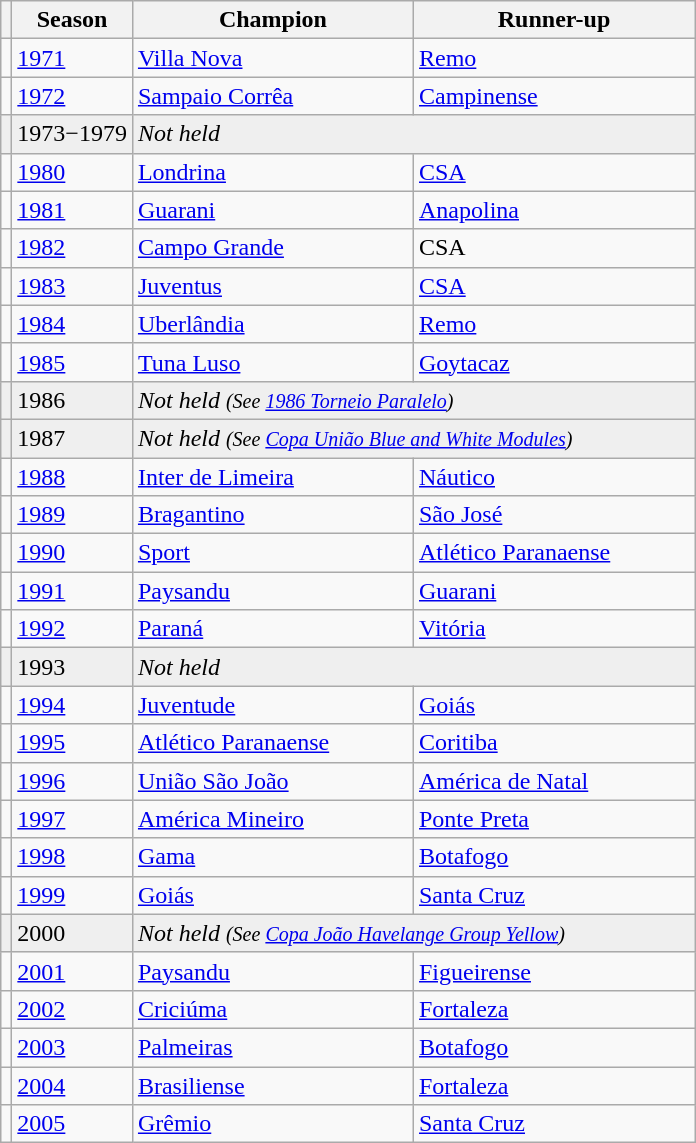<table class="wikitable sortable">
<tr>
<th width=></th>
<th width=60px>Season</th>
<th width=180px>Champion</th>
<th width=180px>Runner-up</th>
</tr>
<tr>
<td></td>
<td><a href='#'>1971</a></td>
<td> <a href='#'>Villa Nova</a></td>
<td> <a href='#'>Remo</a></td>
</tr>
<tr>
<td></td>
<td><a href='#'>1972</a></td>
<td> <a href='#'>Sampaio Corrêa</a></td>
<td> <a href='#'>Campinense</a></td>
</tr>
<tr bgcolor=#efefef>
<td></td>
<td>1973−1979</td>
<td colspan=2><em>Not held</em></td>
</tr>
<tr>
<td></td>
<td><a href='#'>1980</a></td>
<td> <a href='#'>Londrina</a></td>
<td> <a href='#'>CSA</a></td>
</tr>
<tr>
<td></td>
<td><a href='#'>1981</a></td>
<td> <a href='#'>Guarani</a></td>
<td> <a href='#'>Anapolina</a></td>
</tr>
<tr>
<td></td>
<td><a href='#'>1982</a></td>
<td> <a href='#'>Campo Grande</a></td>
<td> CSA</td>
</tr>
<tr>
<td></td>
<td><a href='#'>1983</a></td>
<td> <a href='#'>Juventus</a></td>
<td> <a href='#'>CSA</a></td>
</tr>
<tr>
<td></td>
<td><a href='#'>1984</a></td>
<td> <a href='#'>Uberlândia</a></td>
<td> <a href='#'>Remo</a></td>
</tr>
<tr>
<td></td>
<td><a href='#'>1985</a></td>
<td> <a href='#'>Tuna Luso</a></td>
<td> <a href='#'>Goytacaz</a></td>
</tr>
<tr bgcolor=#efefef>
<td></td>
<td>1986</td>
<td colspan=2><em>Not held</em> <small><em>(See <a href='#'>1986 Torneio Paralelo</a>)</em></small></td>
</tr>
<tr bgcolor=#efefef>
<td></td>
<td>1987</td>
<td colspan=2><em>Not held</em> <small><em>(See <a href='#'>Copa União Blue and White Modules</a>)</em></small></td>
</tr>
<tr>
<td></td>
<td><a href='#'>1988</a></td>
<td> <a href='#'>Inter de Limeira</a></td>
<td> <a href='#'>Náutico</a></td>
</tr>
<tr>
<td></td>
<td><a href='#'>1989</a></td>
<td> <a href='#'>Bragantino</a></td>
<td> <a href='#'>São José</a></td>
</tr>
<tr>
<td></td>
<td><a href='#'>1990</a></td>
<td> <a href='#'>Sport</a></td>
<td> <a href='#'>Atlético Paranaense</a></td>
</tr>
<tr>
<td></td>
<td><a href='#'>1991</a></td>
<td> <a href='#'>Paysandu</a></td>
<td> <a href='#'>Guarani</a></td>
</tr>
<tr>
<td></td>
<td><a href='#'>1992</a></td>
<td> <a href='#'>Paraná</a></td>
<td> <a href='#'>Vitória</a></td>
</tr>
<tr bgcolor=#efefef>
<td></td>
<td>1993</td>
<td colspan=2><em>Not held</em></td>
</tr>
<tr>
<td></td>
<td><a href='#'>1994</a></td>
<td> <a href='#'>Juventude</a></td>
<td> <a href='#'>Goiás</a></td>
</tr>
<tr>
<td></td>
<td><a href='#'>1995</a></td>
<td> <a href='#'>Atlético Paranaense</a></td>
<td> <a href='#'>Coritiba</a></td>
</tr>
<tr>
<td></td>
<td><a href='#'>1996</a></td>
<td> <a href='#'>União São João</a></td>
<td> <a href='#'>América de Natal</a></td>
</tr>
<tr>
<td></td>
<td><a href='#'>1997</a></td>
<td> <a href='#'>América Mineiro</a></td>
<td> <a href='#'>Ponte Preta</a></td>
</tr>
<tr>
<td></td>
<td><a href='#'>1998</a></td>
<td> <a href='#'>Gama</a></td>
<td> <a href='#'>Botafogo</a></td>
</tr>
<tr>
<td></td>
<td><a href='#'>1999</a></td>
<td> <a href='#'>Goiás</a></td>
<td> <a href='#'>Santa Cruz</a></td>
</tr>
<tr bgcolor=#efefef>
<td></td>
<td>2000</td>
<td colspan=2><em>Not held</em> <small><em>(See <a href='#'>Copa João Havelange Group Yellow</a>)</em></small></td>
</tr>
<tr>
<td></td>
<td><a href='#'>2001</a></td>
<td> <a href='#'>Paysandu</a></td>
<td> <a href='#'>Figueirense</a></td>
</tr>
<tr>
<td></td>
<td><a href='#'>2002</a></td>
<td> <a href='#'>Criciúma</a></td>
<td> <a href='#'>Fortaleza</a></td>
</tr>
<tr>
<td></td>
<td><a href='#'>2003</a></td>
<td> <a href='#'>Palmeiras</a></td>
<td> <a href='#'>Botafogo</a></td>
</tr>
<tr>
<td></td>
<td><a href='#'>2004</a></td>
<td> <a href='#'>Brasiliense</a></td>
<td> <a href='#'>Fortaleza</a></td>
</tr>
<tr>
<td></td>
<td><a href='#'>2005</a></td>
<td> <a href='#'>Grêmio</a></td>
<td> <a href='#'>Santa Cruz</a></td>
</tr>
</table>
